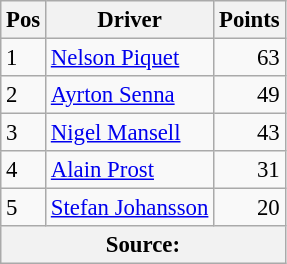<table class="wikitable" style="font-size: 95%;">
<tr>
<th>Pos</th>
<th>Driver</th>
<th>Points</th>
</tr>
<tr>
<td>1</td>
<td> <a href='#'>Nelson Piquet</a></td>
<td align="right">63</td>
</tr>
<tr>
<td>2</td>
<td> <a href='#'>Ayrton Senna</a></td>
<td align="right">49</td>
</tr>
<tr>
<td>3</td>
<td> <a href='#'>Nigel Mansell</a></td>
<td align="right">43</td>
</tr>
<tr>
<td>4</td>
<td> <a href='#'>Alain Prost</a></td>
<td align="right">31</td>
</tr>
<tr>
<td>5</td>
<td> <a href='#'>Stefan Johansson</a></td>
<td align="right">20</td>
</tr>
<tr>
<th colspan=4>Source: </th>
</tr>
</table>
